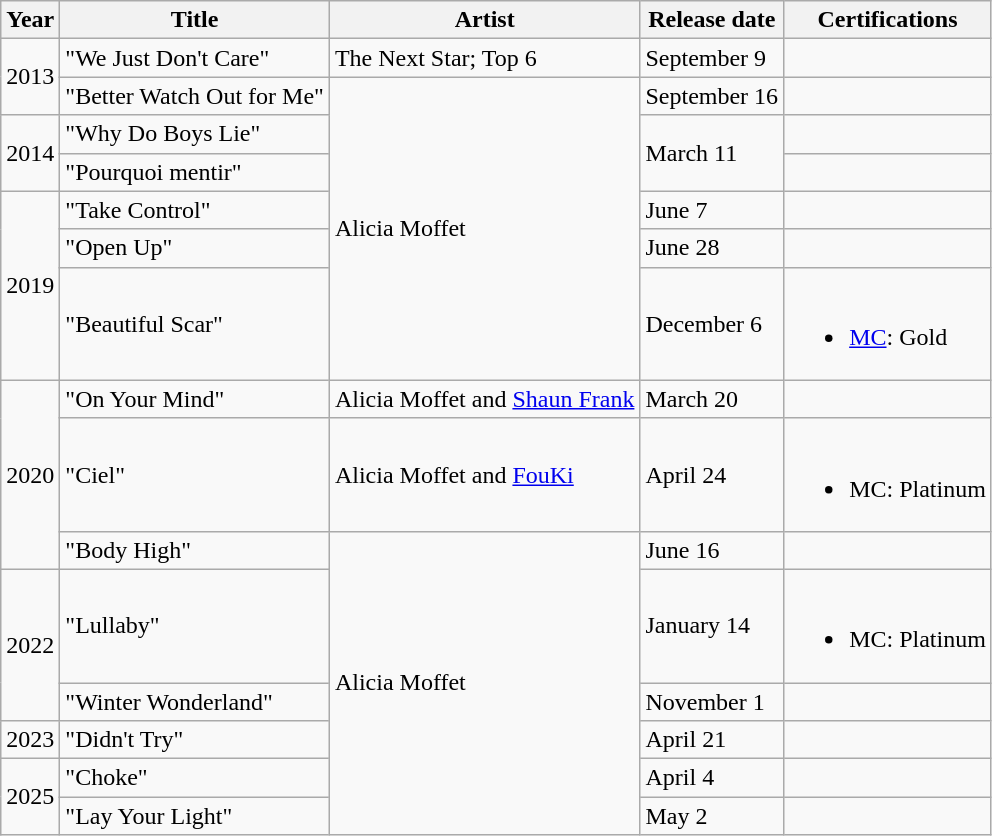<table class="wikitable plainrowheaders">
<tr>
<th>Year</th>
<th>Title</th>
<th>Artist</th>
<th class="unsortable">Release date</th>
<th>Certifications</th>
</tr>
<tr>
<td rowspan="2">2013</td>
<td>"We Just Don't Care"</td>
<td>The Next Star; Top 6</td>
<td>September 9</td>
<td></td>
</tr>
<tr>
<td>"Better Watch Out for Me"</td>
<td rowspan="6">Alicia Moffet</td>
<td>September 16</td>
<td></td>
</tr>
<tr>
<td rowspan="2">2014</td>
<td>"Why Do Boys Lie"</td>
<td rowspan="2">March 11</td>
<td></td>
</tr>
<tr>
<td>"Pourquoi mentir"</td>
<td></td>
</tr>
<tr>
<td rowspan="3">2019</td>
<td>"Take Control"</td>
<td>June 7</td>
<td></td>
</tr>
<tr>
<td>"Open Up"</td>
<td>June 28</td>
<td></td>
</tr>
<tr>
<td>"Beautiful Scar"</td>
<td>December 6</td>
<td><br><ul><li><a href='#'>MC</a>: Gold</li></ul></td>
</tr>
<tr>
<td rowspan="3">2020</td>
<td>"On Your Mind"</td>
<td>Alicia Moffet and <a href='#'>Shaun Frank</a></td>
<td>March 20</td>
<td></td>
</tr>
<tr>
<td>"Ciel"</td>
<td>Alicia Moffet and <a href='#'>FouKi</a></td>
<td>April 24</td>
<td><br><ul><li>MC: Platinum</li></ul></td>
</tr>
<tr>
<td>"Body High"</td>
<td rowspan="6">Alicia Moffet</td>
<td>June 16</td>
<td></td>
</tr>
<tr>
<td rowspan="2">2022</td>
<td>"Lullaby"</td>
<td>January 14</td>
<td><br><ul><li>MC: Platinum</li></ul></td>
</tr>
<tr>
<td>"Winter Wonderland"</td>
<td>November 1</td>
<td></td>
</tr>
<tr>
<td>2023</td>
<td>"Didn't Try"</td>
<td>April 21</td>
<td></td>
</tr>
<tr>
<td rowspan="2">2025</td>
<td>"Choke"</td>
<td>April 4</td>
<td></td>
</tr>
<tr>
<td>"Lay Your Light"</td>
<td>May 2</td>
<td></td>
</tr>
</table>
